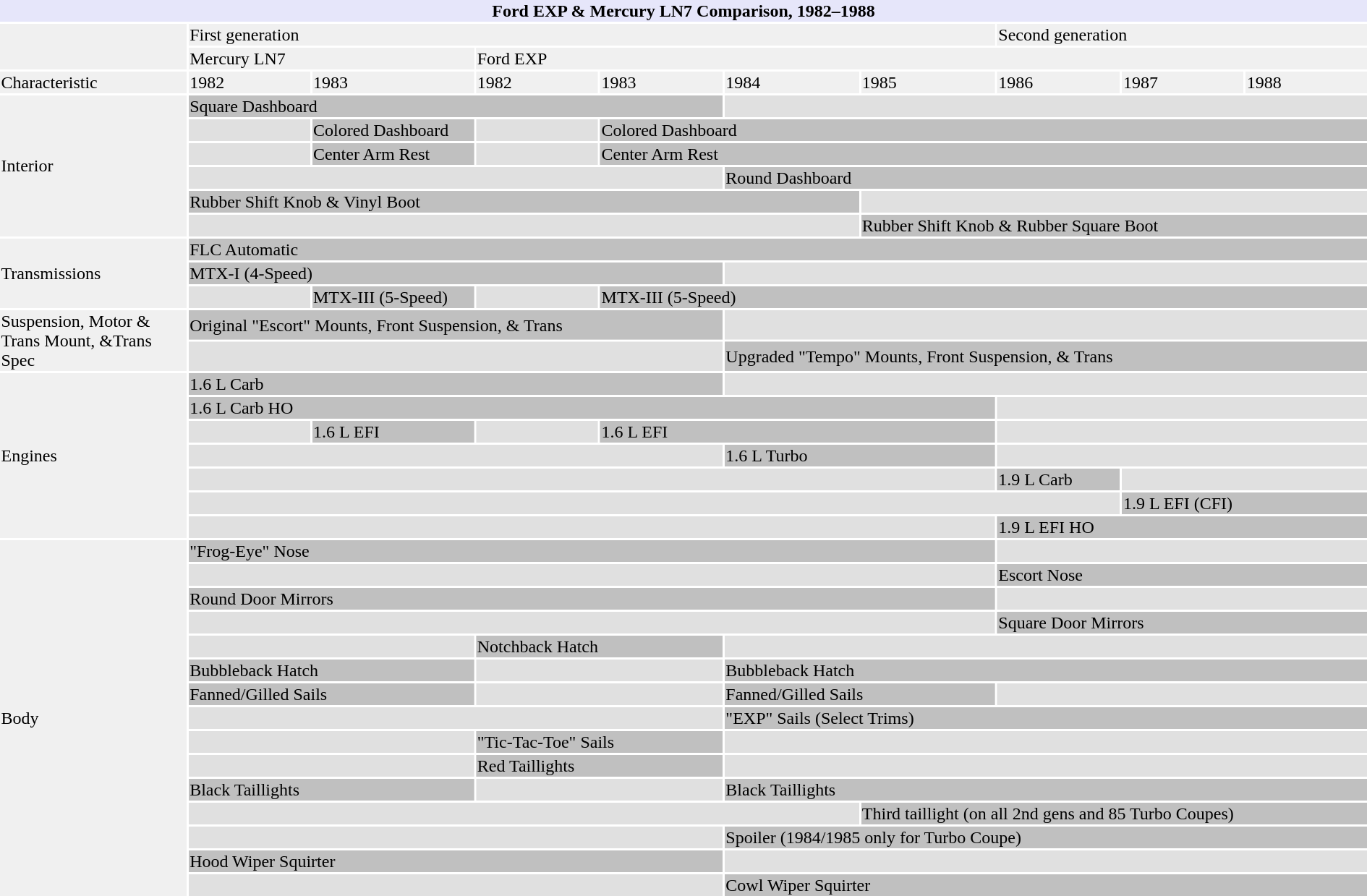<table class="toccolours collapsible">
<tr>
<th colspan="42" style="background:lavender">Ford EXP & Mercury LN7 Comparison, 1982–1988</th>
</tr>
<tr style="background-color:#F0F0F0;">
<td rowspan=2 style="background-color:#F0F0F0"></td>
<td colspan= 6 style="background-color:#F0F0F0">First generation</td>
<td colspan= 6 style="background-color:#F0F0F0">Second generation</td>
</tr>
<tr style="background-color:#F0F0F0;">
<td colspan= 2 style="background-color:#F0F0F0">Mercury LN7</td>
<td colspan= 7 style="background-color:#F0F0F0">Ford EXP</td>
</tr>
<tr style="background-color:#F0F0F0;">
<td width=2%>Characteristic</td>
<td width=2%>1982</td>
<td width=2%>1983</td>
<td width=2%>1982</td>
<td width=2%>1983</td>
<td width=2%>1984</td>
<td width=2%>1985</td>
<td width=2%>1986</td>
<td width=2%>1987</td>
<td width=2%>1988</td>
</tr>
<tr style="background-color:#E0E0E0;">
<td rowspan=6 style="background-color:#F0F0F0">Interior</td>
<td colspan= 4 style="background-color:#C0C0C0">Square Dashboard</td>
<td colspan= 5></td>
</tr>
<tr style="background-color:#E0E0E0;">
<td colspan= 1></td>
<td colspan= 1 style="background-color:#C0C0C0">Colored Dashboard</td>
<td colspan= 1></td>
<td colspan= 6 style="background-color:#C0C0C0">Colored Dashboard</td>
</tr>
<tr style="background-color:#E0E0E0;">
<td colspan= 1></td>
<td colspan= 1 style="background-color:#C0C0C0">Center Arm Rest</td>
<td colspan= 1></td>
<td colspan= 6 style="background-color:#C0C0C0">Center Arm Rest</td>
</tr>
<tr style="background-color:#E0E0E0;">
<td colspan= 4></td>
<td colspan= 5 style="background-color:#C0C0C0">Round Dashboard</td>
</tr>
<tr style="background-color:#E0E0E0;">
<td colspan= 5 style="background-color:#C0C0C0">Rubber Shift Knob & Vinyl Boot</td>
<td colspan= 4></td>
</tr>
<tr style="background-color:#E0E0E0;">
<td colspan= 5></td>
<td colspan= 4 style="background-color:#C0C0C0">Rubber Shift Knob & Rubber Square Boot</td>
</tr>
<tr style="background-color:#E0E0E0;">
<td rowspan=3 style="background-color:#F0F0F0">Transmissions</td>
<td colspan= 9 style="background-color:#C0C0C0">FLC Automatic</td>
</tr>
<tr style="background-color:#E0E0E0;">
<td colspan= 4 style="background-color:#C0C0C0">MTX-I (4-Speed)</td>
<td colspan= 5></td>
</tr>
<tr style="background-color:#E0E0E0;">
<td colspan= 1></td>
<td colspan= 1 style="background-color:#C0C0C0">MTX-III (5-Speed)</td>
<td colspan= 1></td>
<td colspan= 6 style="background-color:#C0C0C0">MTX-III (5-Speed)</td>
</tr>
<tr style="background-color:#E0E0E0;">
<td rowspan=2 style="background-color:#F0F0F0">Suspension, Motor & Trans Mount, &Trans Spec</td>
<td colspan= 4 style="background-color:#C0C0C0">Original "Escort" Mounts, Front Suspension, & Trans</td>
<td colspan= 5></td>
</tr>
<tr style="background-color:#E0E0E0;">
<td colspan= 4></td>
<td colspan= 5 style="background-color:#C0C0C0">Upgraded "Tempo" Mounts, Front Suspension, & Trans</td>
</tr>
<tr style="background-color:#E0E0E0;">
<td rowspan=7 style="background-color:#F0F0F0">Engines</td>
<td colspan= 4 style="background-color:#C0C0C0">1.6 L Carb</td>
<td colspan= 5></td>
</tr>
<tr style="background-color:#E0E0E0;">
<td colspan= 6 style="background-color:#C0C0C0">1.6 L Carb HO</td>
<td colspan= 3></td>
</tr>
<tr style="background-color:#E0E0E0;">
<td colspan= 1></td>
<td colspan= 1 style="background-color:#C0C0C0">1.6 L EFI</td>
<td colspan= 1></td>
<td colspan= 3 style="background-color:#C0C0C0">1.6 L EFI</td>
<td colspan= 3></td>
</tr>
<tr style="background-color:#E0E0E0;">
<td colspan= 4></td>
<td colspan= 2 style="background-color:#C0C0C0">1.6 L Turbo</td>
<td colspan= 3></td>
</tr>
<tr style="background-color:#E0E0E0;">
<td colspan= 6></td>
<td colspan= 1 style="background-color:#C0C0C0">1.9 L Carb</td>
<td colspan= 2></td>
</tr>
<tr style="background-color:#E0E0E0;">
<td colspan= 7></td>
<td colspan=2 style="background-color:#C0C0C0">1.9 L EFI (CFI)</td>
</tr>
<tr style="background-color:#E0E0E0;">
<td colspan= 6></td>
<td colspan= 3 style="background-color:#C0C0C0">1.9 L EFI HO</td>
</tr>
<tr style="background-color:#E0E0E0;">
<td rowspan=15 style="background-color:#F0F0F0">Body</td>
<td colspan= 6 style="background-color:#C0C0C0">"Frog-Eye" Nose</td>
<td colspan= 3></td>
</tr>
<tr style="background-color:#E0E0E0;">
<td colspan= 6></td>
<td colspan= 3 style="background-color:#C0C0C0">Escort Nose</td>
</tr>
<tr style="background-color:#E0E0E0;">
<td colspan= 6 style="background-color:#C0C0C0">Round Door Mirrors</td>
<td colspan= 3></td>
</tr>
<tr style="background-color:#E0E0E0;">
<td colspan= 6></td>
<td colspan= 3 style="background-color:#C0C0C0">Square Door Mirrors</td>
</tr>
<tr style="background-color:#E0E0E0;">
<td colspan= 2></td>
<td colspan= 2 style="background-color:#C0C0C0">Notchback Hatch</td>
<td colspan= 5></td>
</tr>
<tr style="background-color:#E0E0E0;">
<td colspan= 2 style="background-color:#C0C0C0">Bubbleback Hatch</td>
<td colspan= 2></td>
<td colspan= 5 style="background-color:#C0C0C0">Bubbleback Hatch</td>
</tr>
<tr style="background-color:#E0E0E0;">
<td colspan= 2 style="background-color:#C0C0C0">Fanned/Gilled Sails</td>
<td colspan= 2></td>
<td colspan= 2 style="background-color:#C0C0C0">Fanned/Gilled Sails</td>
<td colspan= 3></td>
</tr>
<tr style="background-color:#E0E0E0;">
<td colspan= 4></td>
<td colspan= 5 style="background-color:#C0C0C0">"EXP" Sails (Select Trims)</td>
</tr>
<tr style="background-color:#E0E0E0;">
<td colspan= 2></td>
<td colspan= 2 style="background-color:#C0C0C0">"Tic-Tac-Toe" Sails</td>
<td colspan= 5></td>
</tr>
<tr style="background-color:#E0E0E0;">
<td colspan= 2></td>
<td colspan= 2 style="background-color:#C0C0C0">Red Taillights</td>
<td colspan= 5></td>
</tr>
<tr style="background-color:#E0E0E0;">
<td colspan= 2 style="background-color:#C0C0C0">Black Taillights</td>
<td colspan= 2></td>
<td colspan= 5 style="background-color:#C0C0C0">Black Taillights</td>
</tr>
<tr style="background-color:#E0E0E0;">
<td colspan= 5></td>
<td colspan= 4 style="background-color:#C0C0C0">Third taillight (on all 2nd gens and 85 Turbo Coupes)</td>
</tr>
<tr style="background-color:#E0E0E0;">
<td colspan= 4></td>
<td colspan= 5 style="background-color:#C0C0C0">Spoiler (1984/1985 only for Turbo Coupe)</td>
</tr>
<tr style="background-color:#E0E0E0;">
<td colspan= 4 style="background-color:#C0C0C0">Hood Wiper Squirter</td>
<td colspan= 5></td>
</tr>
<tr style="background-color:#E0E0E0;">
<td colspan= 4></td>
<td colspan= 5 style="background-color:#C0C0C0">Cowl Wiper Squirter</td>
</tr>
</table>
